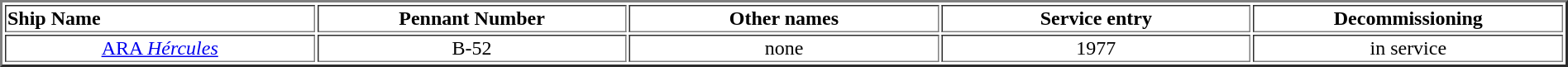<table width="100%" border="2">
<tr>
<th width="16%" align="left">Ship Name</th>
<th width="16%" align="center">Pennant Number</th>
<th width="16%" align="center">Other names</th>
<th width="16%" align="center">Service entry</th>
<th width="16%" align="center">Decommissioning</th>
</tr>
<tr>
<td align="center"><a href='#'>ARA <em>Hércules</em></a></td>
<td align="center">B-52</td>
<td align="center">none</td>
<td align="center">1977</td>
<td align="center">in service </td>
</tr>
</table>
